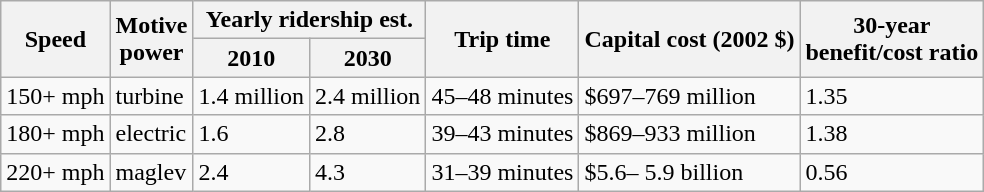<table class="wikitable">
<tr>
<th rowspan=2>Speed</th>
<th rowspan=2>Motive<br>power</th>
<th colspan=2>Yearly ridership est.</th>
<th rowspan=2>Trip time</th>
<th rowspan=2>Capital cost (2002 $)</th>
<th rowspan=2>30-year<br>benefit/cost ratio</th>
</tr>
<tr>
<th>2010</th>
<th>2030</th>
</tr>
<tr>
<td>150+ mph</td>
<td>turbine</td>
<td>1.4 million</td>
<td>2.4 million</td>
<td>45–48 minutes</td>
<td>$697–769 million</td>
<td>1.35</td>
</tr>
<tr>
<td>180+ mph</td>
<td>electric</td>
<td>1.6</td>
<td>2.8</td>
<td>39–43 minutes</td>
<td>$869–933 million</td>
<td>1.38</td>
</tr>
<tr>
<td>220+ mph</td>
<td>maglev</td>
<td>2.4</td>
<td>4.3</td>
<td>31–39 minutes</td>
<td>$5.6– 5.9 billion</td>
<td>0.56</td>
</tr>
</table>
